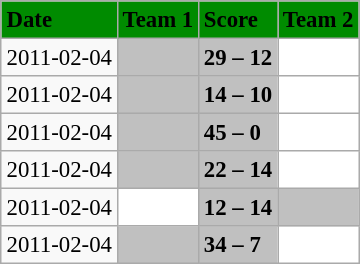<table class="wikitable" style="margin:0.5em auto; font-size:95%">
<tr bgcolor="#008B00">
<td><strong>Date</strong></td>
<td><strong>Team 1</strong></td>
<td><strong>Score</strong></td>
<td><strong>Team 2</strong></td>
</tr>
<tr>
<td>2011-02-04</td>
<td bgcolor="silver"><strong></strong></td>
<td bgcolor="silver"><strong>29 – 12</strong></td>
<td bgcolor="white"></td>
</tr>
<tr>
<td>2011-02-04</td>
<td bgcolor="silver"><strong></strong></td>
<td bgcolor="silver"><strong>14 – 10</strong></td>
<td bgcolor="white"></td>
</tr>
<tr>
<td>2011-02-04</td>
<td bgcolor="silver"><strong></strong></td>
<td bgcolor="silver"><strong>45 – 0</strong></td>
<td bgcolor="white"></td>
</tr>
<tr>
<td>2011-02-04</td>
<td bgcolor="silver"><strong></strong></td>
<td bgcolor="silver"><strong>22 – 14</strong></td>
<td bgcolor="white"></td>
</tr>
<tr>
<td>2011-02-04</td>
<td bgcolor="white"></td>
<td bgcolor="silver"><strong>12 – 14</strong></td>
<td bgcolor="silver"><strong></strong></td>
</tr>
<tr>
<td>2011-02-04</td>
<td bgcolor="silver"><strong></strong></td>
<td bgcolor="silver"><strong>34 – 7</strong></td>
<td bgcolor="white"></td>
</tr>
</table>
